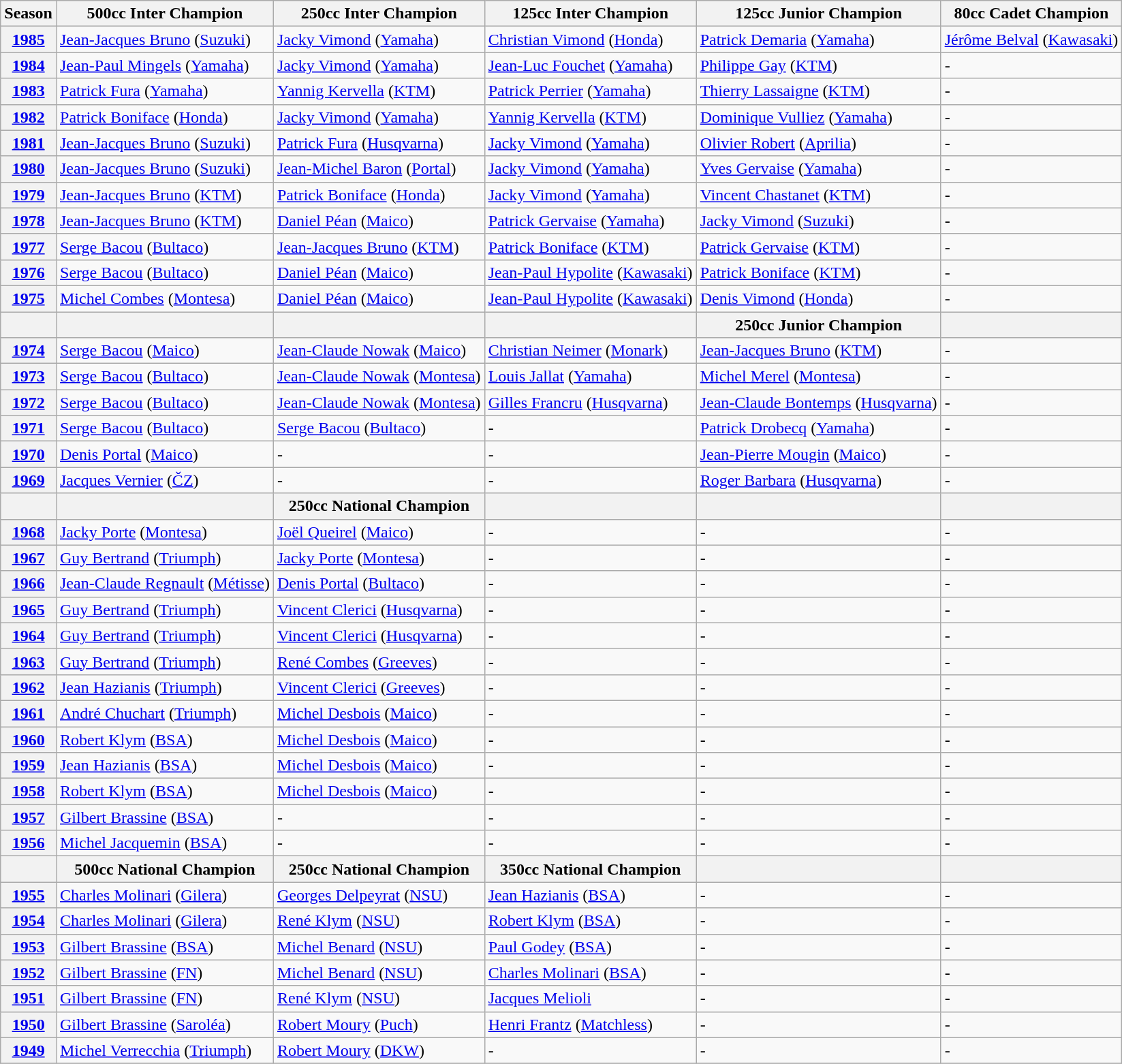<table class="wikitable">
<tr>
<th>Season</th>
<th>500cc Inter Champion</th>
<th>250cc Inter Champion</th>
<th>125cc Inter Champion</th>
<th>125cc Junior Champion</th>
<th>80cc Cadet Champion</th>
</tr>
<tr>
<th><a href='#'>1985</a></th>
<td> <a href='#'>Jean-Jacques Bruno</a> (<a href='#'>Suzuki</a>)</td>
<td> <a href='#'>Jacky Vimond</a> (<a href='#'>Yamaha</a>)</td>
<td> <a href='#'>Christian Vimond</a> (<a href='#'>Honda</a>)</td>
<td> <a href='#'>Patrick Demaria</a> (<a href='#'>Yamaha</a>)</td>
<td> <a href='#'>Jérôme Belval</a> (<a href='#'>Kawasaki</a>)</td>
</tr>
<tr>
<th><a href='#'>1984</a></th>
<td> <a href='#'>Jean-Paul Mingels</a> (<a href='#'>Yamaha</a>)</td>
<td> <a href='#'>Jacky Vimond</a> (<a href='#'>Yamaha</a>)</td>
<td> <a href='#'>Jean-Luc Fouchet</a> (<a href='#'>Yamaha</a>)</td>
<td> <a href='#'>Philippe Gay</a> (<a href='#'>KTM</a>)</td>
<td>-</td>
</tr>
<tr>
<th><a href='#'>1983</a></th>
<td> <a href='#'>Patrick Fura</a> (<a href='#'>Yamaha</a>)</td>
<td> <a href='#'>Yannig Kervella</a> (<a href='#'>KTM</a>)</td>
<td> <a href='#'>Patrick Perrier</a> (<a href='#'>Yamaha</a>)</td>
<td> <a href='#'>Thierry Lassaigne</a> (<a href='#'>KTM</a>)</td>
<td>-</td>
</tr>
<tr>
<th><a href='#'>1982</a></th>
<td> <a href='#'>Patrick Boniface</a> (<a href='#'>Honda</a>)</td>
<td> <a href='#'>Jacky Vimond</a> (<a href='#'>Yamaha</a>)</td>
<td> <a href='#'>Yannig Kervella</a> (<a href='#'>KTM</a>)</td>
<td> <a href='#'>Dominique Vulliez</a> (<a href='#'>Yamaha</a>)</td>
<td>-</td>
</tr>
<tr>
<th><a href='#'>1981</a></th>
<td> <a href='#'>Jean-Jacques Bruno</a> (<a href='#'>Suzuki</a>)</td>
<td> <a href='#'>Patrick Fura</a> (<a href='#'>Husqvarna</a>)</td>
<td> <a href='#'>Jacky Vimond</a> (<a href='#'>Yamaha</a>)</td>
<td> <a href='#'>Olivier Robert</a> (<a href='#'>Aprilia</a>)</td>
<td>-</td>
</tr>
<tr>
<th><a href='#'>1980</a></th>
<td> <a href='#'>Jean-Jacques Bruno</a> (<a href='#'>Suzuki</a>)</td>
<td> <a href='#'>Jean-Michel Baron</a> (<a href='#'>Portal</a>)</td>
<td> <a href='#'>Jacky Vimond</a> (<a href='#'>Yamaha</a>)</td>
<td> <a href='#'>Yves Gervaise</a> (<a href='#'>Yamaha</a>)</td>
<td>-</td>
</tr>
<tr>
<th><a href='#'>1979</a></th>
<td> <a href='#'>Jean-Jacques Bruno</a> (<a href='#'>KTM</a>)</td>
<td> <a href='#'>Patrick Boniface</a> (<a href='#'>Honda</a>)</td>
<td> <a href='#'>Jacky Vimond</a> (<a href='#'>Yamaha</a>)</td>
<td> <a href='#'>Vincent Chastanet</a> (<a href='#'>KTM</a>)</td>
<td>-</td>
</tr>
<tr>
<th><a href='#'>1978</a></th>
<td> <a href='#'>Jean-Jacques Bruno</a> (<a href='#'>KTM</a>)</td>
<td> <a href='#'>Daniel Péan</a> (<a href='#'>Maico</a>)</td>
<td> <a href='#'>Patrick Gervaise</a> (<a href='#'>Yamaha</a>)</td>
<td> <a href='#'>Jacky Vimond</a> (<a href='#'>Suzuki</a>)</td>
<td>-</td>
</tr>
<tr>
<th><a href='#'>1977</a></th>
<td> <a href='#'>Serge Bacou</a> (<a href='#'>Bultaco</a>)</td>
<td> <a href='#'>Jean-Jacques Bruno</a> (<a href='#'>KTM</a>)</td>
<td> <a href='#'>Patrick Boniface</a> (<a href='#'>KTM</a>)</td>
<td> <a href='#'>Patrick Gervaise</a> (<a href='#'>KTM</a>)</td>
<td>-</td>
</tr>
<tr>
<th><a href='#'>1976</a></th>
<td> <a href='#'>Serge Bacou</a> (<a href='#'>Bultaco</a>)</td>
<td> <a href='#'>Daniel Péan</a> (<a href='#'>Maico</a>)</td>
<td> <a href='#'>Jean-Paul Hypolite</a> (<a href='#'>Kawasaki</a>)</td>
<td> <a href='#'>Patrick Boniface</a> (<a href='#'>KTM</a>)</td>
<td>-</td>
</tr>
<tr>
<th><a href='#'>1975</a></th>
<td> <a href='#'>Michel Combes</a> (<a href='#'>Montesa</a>)</td>
<td> <a href='#'>Daniel Péan</a> (<a href='#'>Maico</a>)</td>
<td> <a href='#'>Jean-Paul Hypolite</a> (<a href='#'>Kawasaki</a>)</td>
<td> <a href='#'>Denis Vimond</a> (<a href='#'>Honda</a>)</td>
<td>-</td>
</tr>
<tr>
<th></th>
<th></th>
<th></th>
<th></th>
<th>250cc Junior Champion</th>
<th></th>
</tr>
<tr>
<th><a href='#'>1974</a></th>
<td> <a href='#'>Serge Bacou</a> (<a href='#'>Maico</a>)</td>
<td> <a href='#'>Jean-Claude Nowak</a> (<a href='#'>Maico</a>)</td>
<td> <a href='#'>Christian Neimer</a> (<a href='#'>Monark</a>)</td>
<td> <a href='#'>Jean-Jacques Bruno</a> (<a href='#'>KTM</a>)</td>
<td>-</td>
</tr>
<tr>
<th><a href='#'>1973</a></th>
<td> <a href='#'>Serge Bacou</a> (<a href='#'>Bultaco</a>)</td>
<td> <a href='#'>Jean-Claude Nowak</a> (<a href='#'>Montesa</a>)</td>
<td> <a href='#'>Louis Jallat</a> (<a href='#'>Yamaha</a>)</td>
<td> <a href='#'>Michel Merel</a> (<a href='#'>Montesa</a>)</td>
<td>-</td>
</tr>
<tr>
<th><a href='#'>1972</a></th>
<td> <a href='#'>Serge Bacou</a> (<a href='#'>Bultaco</a>)</td>
<td> <a href='#'>Jean-Claude Nowak</a> (<a href='#'>Montesa</a>)</td>
<td> <a href='#'>Gilles Francru</a> (<a href='#'>Husqvarna</a>)</td>
<td> <a href='#'>Jean-Claude Bontemps</a> (<a href='#'>Husqvarna</a>)</td>
<td>-</td>
</tr>
<tr>
<th><a href='#'>1971</a></th>
<td> <a href='#'>Serge Bacou</a> (<a href='#'>Bultaco</a>)</td>
<td> <a href='#'>Serge Bacou</a> (<a href='#'>Bultaco</a>)</td>
<td>-</td>
<td> <a href='#'>Patrick Drobecq</a> (<a href='#'>Yamaha</a>)</td>
<td>-</td>
</tr>
<tr>
<th><a href='#'>1970</a></th>
<td> <a href='#'>Denis Portal</a> (<a href='#'>Maico</a>)</td>
<td>-</td>
<td>-</td>
<td> <a href='#'>Jean-Pierre Mougin</a> (<a href='#'>Maico</a>)</td>
<td>-</td>
</tr>
<tr>
<th><a href='#'>1969</a></th>
<td> <a href='#'>Jacques Vernier</a> (<a href='#'>ČZ</a>)</td>
<td>-</td>
<td>-</td>
<td> <a href='#'>Roger Barbara</a> (<a href='#'>Husqvarna</a>)</td>
<td>-</td>
</tr>
<tr>
<th></th>
<th></th>
<th>250cc National Champion</th>
<th></th>
<th></th>
<th></th>
</tr>
<tr>
<th><a href='#'>1968</a></th>
<td> <a href='#'>Jacky Porte</a> (<a href='#'>Montesa</a>)</td>
<td> <a href='#'>Joël Queirel</a> (<a href='#'>Maico</a>)</td>
<td>-</td>
<td>-</td>
<td>-</td>
</tr>
<tr>
<th><a href='#'>1967</a></th>
<td> <a href='#'>Guy Bertrand</a> (<a href='#'>Triumph</a>)</td>
<td> <a href='#'>Jacky Porte</a> (<a href='#'>Montesa</a>)</td>
<td>-</td>
<td>-</td>
<td>-</td>
</tr>
<tr>
<th><a href='#'>1966</a></th>
<td> <a href='#'>Jean-Claude Regnault</a> (<a href='#'>Métisse</a>)</td>
<td> <a href='#'>Denis Portal</a> (<a href='#'>Bultaco</a>)</td>
<td>-</td>
<td>-</td>
<td>-</td>
</tr>
<tr>
<th><a href='#'>1965</a></th>
<td> <a href='#'>Guy Bertrand</a> (<a href='#'>Triumph</a>)</td>
<td> <a href='#'>Vincent Clerici</a> (<a href='#'>Husqvarna</a>)</td>
<td>-</td>
<td>-</td>
<td>-</td>
</tr>
<tr>
<th><a href='#'>1964</a></th>
<td> <a href='#'>Guy Bertrand</a> (<a href='#'>Triumph</a>)</td>
<td> <a href='#'>Vincent Clerici</a> (<a href='#'>Husqvarna</a>)</td>
<td>-</td>
<td>-</td>
<td>-</td>
</tr>
<tr>
<th><a href='#'>1963</a></th>
<td> <a href='#'>Guy Bertrand</a> (<a href='#'>Triumph</a>)</td>
<td> <a href='#'>René Combes</a> (<a href='#'>Greeves</a>)</td>
<td>-</td>
<td>-</td>
<td>-</td>
</tr>
<tr>
<th><a href='#'>1962</a></th>
<td> <a href='#'>Jean Hazianis</a> (<a href='#'>Triumph</a>)</td>
<td> <a href='#'>Vincent Clerici</a> (<a href='#'>Greeves</a>)</td>
<td>-</td>
<td>-</td>
<td>-</td>
</tr>
<tr>
<th><a href='#'>1961</a></th>
<td> <a href='#'>André Chuchart</a> (<a href='#'>Triumph</a>)</td>
<td> <a href='#'>Michel Desbois</a> (<a href='#'>Maico</a>)</td>
<td>-</td>
<td>-</td>
<td>-</td>
</tr>
<tr>
<th><a href='#'>1960</a></th>
<td> <a href='#'>Robert Klym</a> (<a href='#'>BSA</a>)</td>
<td> <a href='#'>Michel Desbois</a> (<a href='#'>Maico</a>)</td>
<td>-</td>
<td>-</td>
<td>-</td>
</tr>
<tr>
<th><a href='#'>1959</a></th>
<td> <a href='#'>Jean Hazianis</a> (<a href='#'>BSA</a>)</td>
<td> <a href='#'>Michel Desbois</a> (<a href='#'>Maico</a>)</td>
<td>-</td>
<td>-</td>
<td>-</td>
</tr>
<tr>
<th><a href='#'>1958</a></th>
<td> <a href='#'>Robert Klym</a> (<a href='#'>BSA</a>)</td>
<td> <a href='#'>Michel Desbois</a> (<a href='#'>Maico</a>)</td>
<td>-</td>
<td>-</td>
<td>-</td>
</tr>
<tr>
<th><a href='#'>1957</a></th>
<td> <a href='#'>Gilbert Brassine</a> (<a href='#'>BSA</a>)</td>
<td>-</td>
<td>-</td>
<td>-</td>
<td>-</td>
</tr>
<tr>
<th><a href='#'>1956</a></th>
<td> <a href='#'>Michel Jacquemin</a> (<a href='#'>BSA</a>)</td>
<td>-</td>
<td>-</td>
<td>-</td>
<td>-</td>
</tr>
<tr>
<th></th>
<th>500cc National Champion</th>
<th>250cc National Champion</th>
<th>350cc National Champion</th>
<th></th>
<th></th>
</tr>
<tr>
<th><a href='#'>1955</a></th>
<td> <a href='#'>Charles Molinari</a> (<a href='#'>Gilera</a>)</td>
<td> <a href='#'>Georges Delpeyrat</a> (<a href='#'>NSU</a>)</td>
<td> <a href='#'>Jean Hazianis</a> (<a href='#'>BSA</a>)</td>
<td>-</td>
<td>-</td>
</tr>
<tr>
<th><a href='#'>1954</a></th>
<td> <a href='#'>Charles Molinari</a> (<a href='#'>Gilera</a>)</td>
<td> <a href='#'>René Klym</a> (<a href='#'>NSU</a>)</td>
<td> <a href='#'>Robert Klym</a> (<a href='#'>BSA</a>)</td>
<td>-</td>
<td>-</td>
</tr>
<tr>
<th><a href='#'>1953</a></th>
<td> <a href='#'>Gilbert Brassine</a> (<a href='#'>BSA</a>)</td>
<td> <a href='#'>Michel Benard</a> (<a href='#'>NSU</a>)</td>
<td> <a href='#'>Paul Godey</a> (<a href='#'>BSA</a>)</td>
<td>-</td>
<td>-</td>
</tr>
<tr>
<th><a href='#'>1952</a></th>
<td> <a href='#'>Gilbert Brassine</a> (<a href='#'>FN</a>)</td>
<td> <a href='#'>Michel Benard</a> (<a href='#'>NSU</a>)</td>
<td> <a href='#'>Charles Molinari</a> (<a href='#'>BSA</a>)</td>
<td>-</td>
<td>-</td>
</tr>
<tr>
<th><a href='#'>1951</a></th>
<td> <a href='#'>Gilbert Brassine</a> (<a href='#'>FN</a>)</td>
<td> <a href='#'>René Klym</a> (<a href='#'>NSU</a>)</td>
<td> <a href='#'>Jacques Melioli</a></td>
<td>-</td>
<td>-</td>
</tr>
<tr>
<th><a href='#'>1950</a></th>
<td> <a href='#'>Gilbert Brassine</a> (<a href='#'>Saroléa</a>)</td>
<td> <a href='#'>Robert Moury</a> (<a href='#'>Puch</a>)</td>
<td> <a href='#'>Henri Frantz</a> (<a href='#'>Matchless</a>)</td>
<td>-</td>
<td>-</td>
</tr>
<tr>
<th><a href='#'>1949</a></th>
<td> <a href='#'>Michel Verrecchia</a> (<a href='#'>Triumph</a>)</td>
<td> <a href='#'>Robert Moury</a> (<a href='#'>DKW</a>)</td>
<td>-</td>
<td>-</td>
<td>-</td>
</tr>
<tr>
</tr>
</table>
